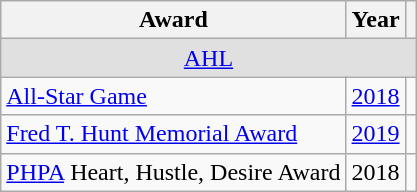<table class="wikitable">
<tr>
<th>Award</th>
<th>Year</th>
<th></th>
</tr>
<tr ALIGN="center" bgcolor="#e0e0e0">
<td colspan="3"><a href='#'>AHL</a></td>
</tr>
<tr>
<td><a href='#'>All-Star Game</a></td>
<td><a href='#'>2018</a></td>
<td></td>
</tr>
<tr>
<td><a href='#'>Fred T. Hunt Memorial Award</a></td>
<td><a href='#'>2019</a></td>
<td></td>
</tr>
<tr>
<td><a href='#'>PHPA</a> Heart, Hustle, Desire Award</td>
<td>2018</td>
<td></td>
</tr>
</table>
